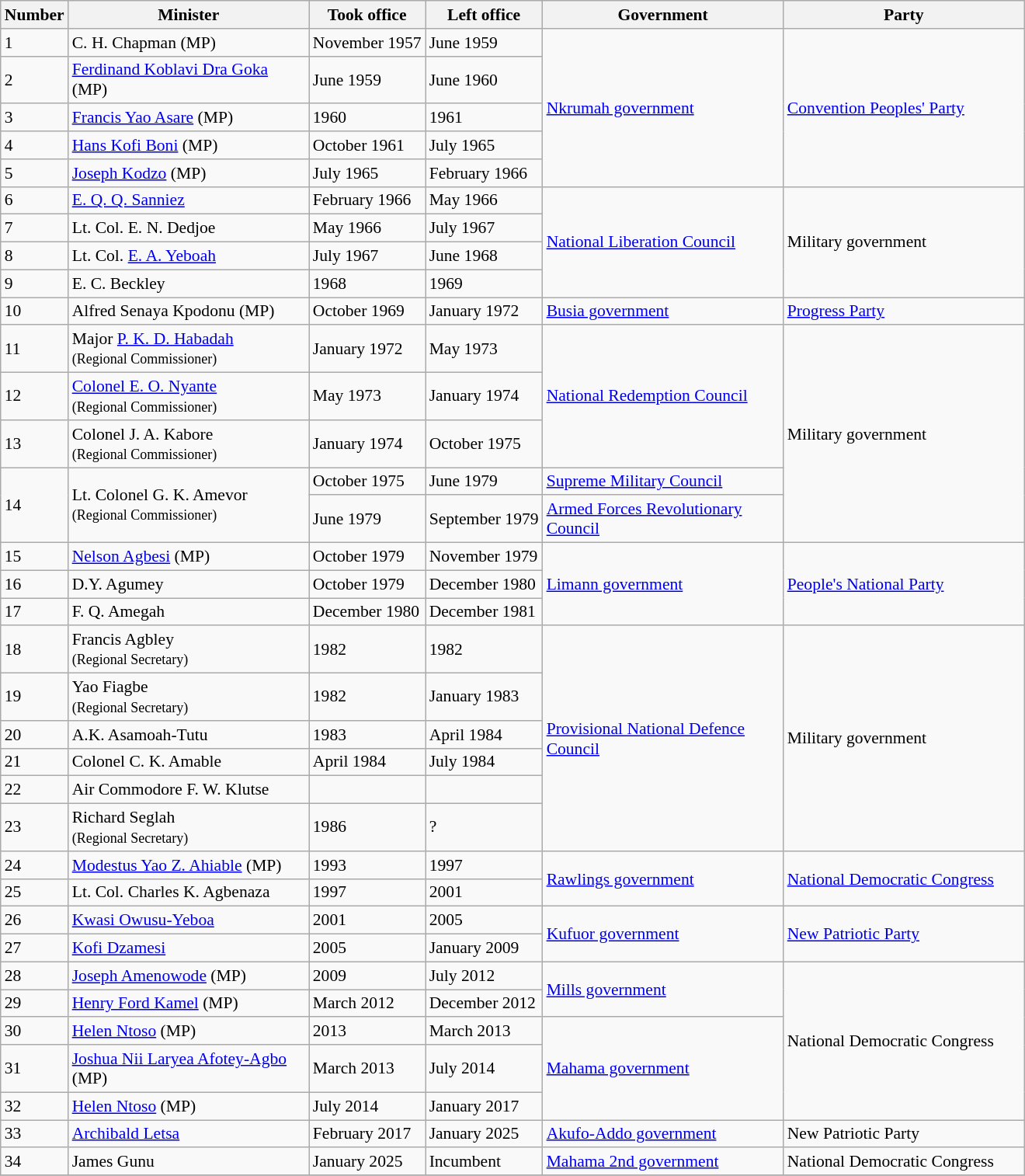<table class="wikitable" style="font-size:90%; ">
<tr>
<th>Number</th>
<th width=200>Minister</th>
<th>Took office</th>
<th>Left office</th>
<th width=200>Government</th>
<th width=200>Party</th>
</tr>
<tr>
<td>1</td>
<td>C. H. Chapman (MP)</td>
<td>November 1957</td>
<td>June 1959</td>
<td rowspan=5><a href='#'>Nkrumah government</a></td>
<td rowspan=5><a href='#'>Convention Peoples' Party</a></td>
</tr>
<tr>
<td>2</td>
<td><a href='#'>Ferdinand Koblavi Dra Goka</a> (MP)</td>
<td>June 1959</td>
<td>June 1960</td>
</tr>
<tr>
<td>3</td>
<td><a href='#'>Francis Yao Asare</a> (MP)</td>
<td>1960</td>
<td>1961</td>
</tr>
<tr>
<td>4</td>
<td><a href='#'>Hans Kofi Boni</a> (MP)</td>
<td>October 1961</td>
<td>July 1965</td>
</tr>
<tr>
<td>5</td>
<td><a href='#'>Joseph Kodzo</a> (MP)</td>
<td>July 1965</td>
<td>February 1966</td>
</tr>
<tr>
<td>6</td>
<td><a href='#'>E. Q. Q. Sanniez</a></td>
<td>February 1966</td>
<td>May 1966</td>
<td rowspan=4><a href='#'>National Liberation Council</a></td>
<td rowspan=4>Military government</td>
</tr>
<tr>
<td>7</td>
<td>Lt. Col. E. N. Dedjoe</td>
<td>May 1966</td>
<td>July 1967</td>
</tr>
<tr>
<td>8</td>
<td>Lt. Col. <a href='#'>E. A. Yeboah</a></td>
<td>July 1967</td>
<td>June 1968</td>
</tr>
<tr>
<td>9</td>
<td>E. C. Beckley</td>
<td>1968</td>
<td>1969</td>
</tr>
<tr>
<td>10</td>
<td>Alfred Senaya Kpodonu (MP)</td>
<td>October 1969</td>
<td>January 1972</td>
<td><a href='#'>Busia government</a></td>
<td><a href='#'>Progress Party</a></td>
</tr>
<tr>
<td>11</td>
<td>Major <a href='#'>P. K. D. Habadah</a><br><small>(Regional Commissioner)</small></td>
<td>January 1972</td>
<td>May 1973</td>
<td rowspan=3><a href='#'>National Redemption Council</a></td>
<td rowspan=5>Military government</td>
</tr>
<tr>
<td>12</td>
<td><a href='#'>Colonel E. O. Nyante</a><br><small>(Regional Commissioner)</small></td>
<td>May 1973</td>
<td>January 1974</td>
</tr>
<tr>
<td>13</td>
<td>Colonel J. A. Kabore<br><small>(Regional Commissioner)</small></td>
<td>January 1974</td>
<td>October 1975</td>
</tr>
<tr>
<td rowspan=2>14</td>
<td rowspan=2>Lt. Colonel G. K. Amevor<br><small>(Regional Commissioner)</small></td>
<td>October 1975</td>
<td>June 1979</td>
<td><a href='#'>Supreme Military Council</a></td>
</tr>
<tr>
<td>June 1979</td>
<td>September 1979</td>
<td><a href='#'>Armed Forces Revolutionary Council</a></td>
</tr>
<tr>
<td>15</td>
<td><a href='#'>Nelson Agbesi</a> (MP)</td>
<td>October 1979</td>
<td>November 1979</td>
<td rowspan=3><a href='#'>Limann government</a></td>
<td rowspan=3><a href='#'>People's National Party</a></td>
</tr>
<tr>
<td>16</td>
<td>D.Y. Agumey</td>
<td>October 1979</td>
<td>December 1980</td>
</tr>
<tr>
<td>17</td>
<td>F. Q. Amegah</td>
<td>December 1980</td>
<td>December 1981</td>
</tr>
<tr>
<td>18</td>
<td>Francis Agbley<br><small>(Regional Secretary)</small></td>
<td>1982</td>
<td>1982</td>
<td rowspan=6><a href='#'>Provisional National Defence Council</a></td>
<td rowspan=6>Military government</td>
</tr>
<tr>
<td>19</td>
<td>Yao Fiagbe<br><small>(Regional Secretary)</small></td>
<td>1982</td>
<td>January 1983</td>
</tr>
<tr>
<td>20</td>
<td>A.K. Asamoah-Tutu</td>
<td>1983</td>
<td>April 1984</td>
</tr>
<tr>
<td>21</td>
<td>Colonel C. K. Amable</td>
<td>April 1984</td>
<td>July 1984</td>
</tr>
<tr>
<td>22</td>
<td>Air Commodore F. W. Klutse</td>
<td></td>
<td></td>
</tr>
<tr>
<td>23</td>
<td>Richard Seglah<br><small>(Regional Secretary)</small></td>
<td>1986</td>
<td>?</td>
</tr>
<tr>
<td>24</td>
<td><a href='#'>Modestus Yao Z. Ahiable</a> (MP)</td>
<td>1993</td>
<td>1997</td>
<td rowspan=2><a href='#'>Rawlings government</a></td>
<td rowspan=2><a href='#'>National Democratic Congress</a></td>
</tr>
<tr>
<td>25</td>
<td>Lt. Col. Charles K. Agbenaza</td>
<td>1997</td>
<td>2001</td>
</tr>
<tr>
<td>26</td>
<td><a href='#'>Kwasi Owusu-Yeboa</a></td>
<td>2001</td>
<td>2005</td>
<td rowspan=2><a href='#'>Kufuor government</a></td>
<td rowspan=2><a href='#'>New Patriotic Party</a></td>
</tr>
<tr>
<td>27</td>
<td><a href='#'>Kofi Dzamesi</a></td>
<td>2005</td>
<td>January 2009</td>
</tr>
<tr>
<td>28</td>
<td><a href='#'>Joseph Amenowode</a> (MP)</td>
<td>2009</td>
<td>July 2012</td>
<td rowspan=2><a href='#'>Mills government</a></td>
<td rowspan=5>National Democratic Congress</td>
</tr>
<tr>
<td>29</td>
<td><a href='#'>Henry Ford Kamel</a> (MP)</td>
<td>March 2012</td>
<td>December 2012</td>
</tr>
<tr>
<td>30</td>
<td><a href='#'>Helen Ntoso</a> (MP)</td>
<td>2013</td>
<td>March 2013</td>
<td rowspan=3><a href='#'>Mahama government</a></td>
</tr>
<tr>
<td>31</td>
<td><a href='#'>Joshua Nii Laryea Afotey-Agbo</a> (MP)</td>
<td>March 2013</td>
<td>July 2014</td>
</tr>
<tr>
<td>32</td>
<td><a href='#'>Helen Ntoso</a> (MP)</td>
<td>July 2014</td>
<td>January 2017</td>
</tr>
<tr>
<td>33</td>
<td><a href='#'>Archibald Letsa</a></td>
<td>February 2017</td>
<td>January 2025</td>
<td><a href='#'>Akufo-Addo government</a></td>
<td>New Patriotic Party</td>
</tr>
<tr>
<td>34</td>
<td>James Gunu</td>
<td>January 2025</td>
<td>Incumbent</td>
<td><a href='#'>Mahama 2nd government</a></td>
<td>National Democratic Congress</td>
</tr>
<tr>
</tr>
</table>
